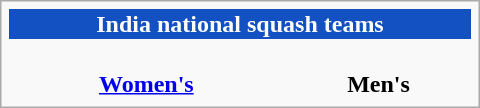<table class="infobox" style="width: 20em; font-size: 95%em;">
<tr style="color:#FFFFFF; background:#1350C1; text-align:center;">
<th colspan="5” style="text-align: center">India national squash teams</th>
</tr>
<tr style="text-align: center">
<td><br><strong><a href='#'>Women's</a></strong></td>
<td><br><strong>Men's</strong></td>
</tr>
</table>
